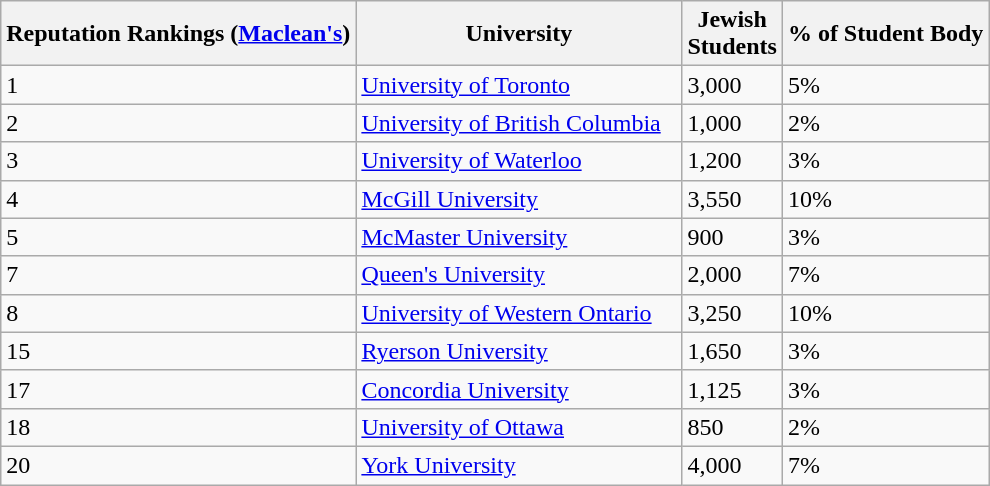<table class="wikitable sortable">
<tr ">
<th>Reputation Rankings (<a href='#'>Maclean's</a>)</th>
<th style="width:210px;">University</th>
<th style="width:50px;">Jewish Students</th>
<th>% of Student Body</th>
</tr>
<tr>
<td>1</td>
<td><a href='#'>University of Toronto</a></td>
<td>3,000</td>
<td>5%</td>
</tr>
<tr>
<td>2</td>
<td><a href='#'>University of British Columbia</a></td>
<td>1,000</td>
<td>2%</td>
</tr>
<tr>
<td>3</td>
<td><a href='#'>University of Waterloo</a></td>
<td>1,200</td>
<td>3%</td>
</tr>
<tr>
<td>4</td>
<td><a href='#'>McGill University</a></td>
<td>3,550</td>
<td>10%</td>
</tr>
<tr>
<td>5</td>
<td><a href='#'>McMaster University</a></td>
<td>900</td>
<td>3%</td>
</tr>
<tr>
<td>7</td>
<td><a href='#'>Queen's University</a></td>
<td>2,000</td>
<td>7%</td>
</tr>
<tr>
<td>8</td>
<td><a href='#'>University of Western Ontario</a></td>
<td>3,250</td>
<td>10%</td>
</tr>
<tr>
<td>15</td>
<td><a href='#'>Ryerson University</a></td>
<td>1,650</td>
<td>3%</td>
</tr>
<tr>
<td>17</td>
<td><a href='#'>Concordia University</a></td>
<td>1,125</td>
<td>3%</td>
</tr>
<tr>
<td>18</td>
<td><a href='#'>University of Ottawa</a></td>
<td>850</td>
<td>2%</td>
</tr>
<tr>
<td>20</td>
<td><a href='#'>York University</a></td>
<td>4,000</td>
<td>7%</td>
</tr>
</table>
